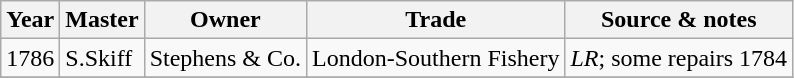<table class=" wikitable">
<tr>
<th>Year</th>
<th>Master</th>
<th>Owner</th>
<th>Trade</th>
<th>Source & notes</th>
</tr>
<tr>
<td>1786</td>
<td>S.Skiff</td>
<td>Stephens & Co.</td>
<td>London-Southern Fishery</td>
<td><em>LR</em>; some repairs 1784</td>
</tr>
<tr>
</tr>
</table>
